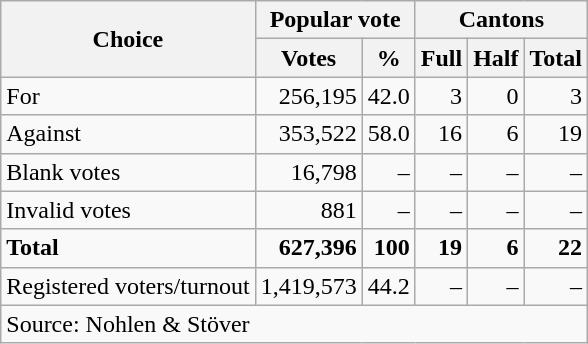<table class=wikitable style=text-align:right>
<tr>
<th rowspan=2>Choice</th>
<th colspan=2>Popular vote</th>
<th colspan=3>Cantons</th>
</tr>
<tr>
<th>Votes</th>
<th>%</th>
<th>Full</th>
<th>Half</th>
<th>Total</th>
</tr>
<tr>
<td align=left>For</td>
<td>256,195</td>
<td>42.0</td>
<td>3</td>
<td>0</td>
<td>3</td>
</tr>
<tr>
<td align=left>Against</td>
<td>353,522</td>
<td>58.0</td>
<td>16</td>
<td>6</td>
<td>19</td>
</tr>
<tr>
<td align=left>Blank votes</td>
<td>16,798</td>
<td>–</td>
<td>–</td>
<td>–</td>
<td>–</td>
</tr>
<tr>
<td align=left>Invalid votes</td>
<td>881</td>
<td>–</td>
<td>–</td>
<td>–</td>
<td>–</td>
</tr>
<tr>
<td align=left><strong>Total</strong></td>
<td><strong>627,396</strong></td>
<td><strong>100</strong></td>
<td><strong>19</strong></td>
<td><strong>6</strong></td>
<td><strong>22</strong></td>
</tr>
<tr>
<td align=left>Registered voters/turnout</td>
<td>1,419,573</td>
<td>44.2</td>
<td>–</td>
<td>–</td>
<td>–</td>
</tr>
<tr>
<td align=left colspan=6>Source: Nohlen & Stöver</td>
</tr>
</table>
